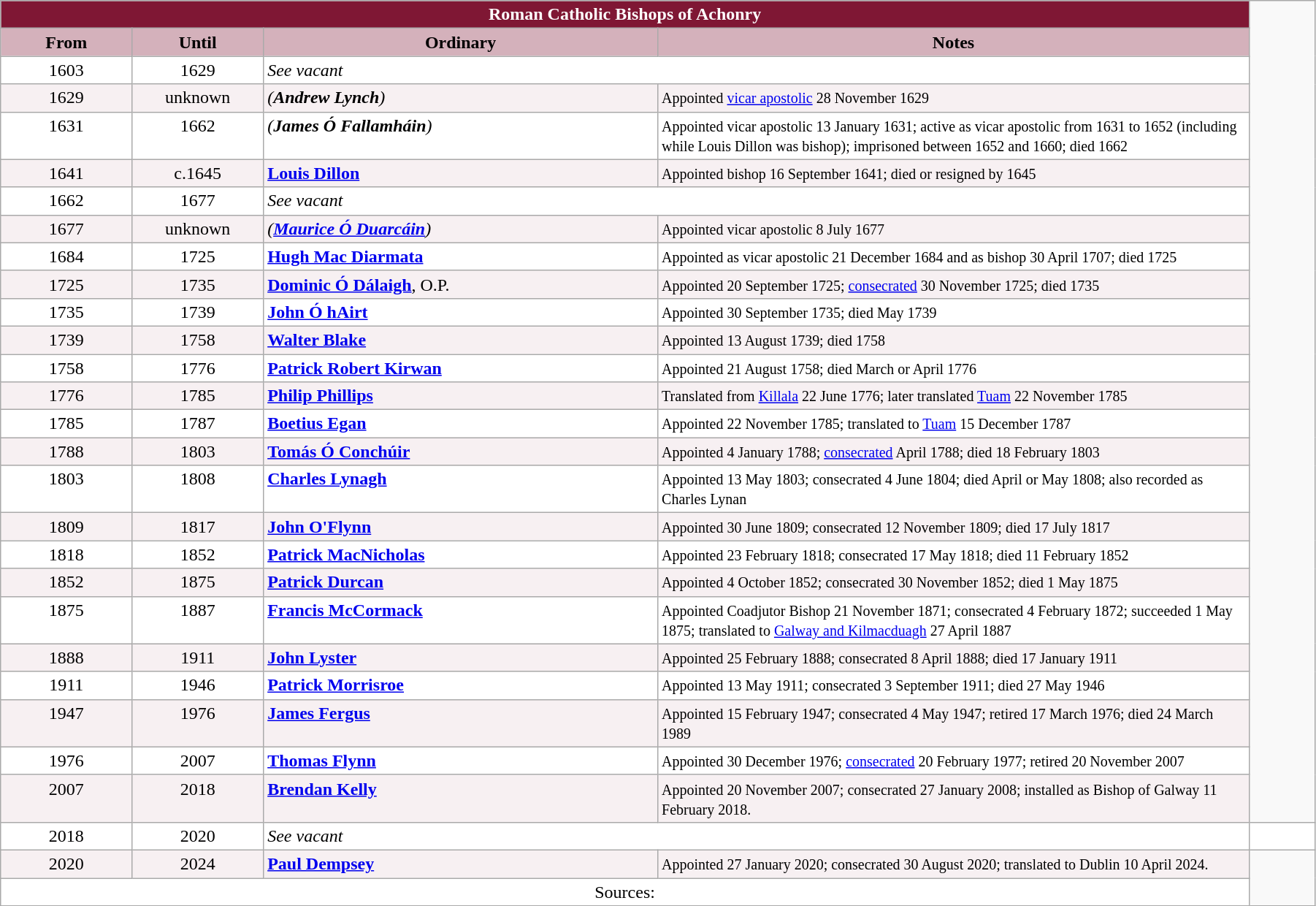<table class="wikitable" style="width:95%;" border="1" cellpadding="2">
<tr>
<th colspan="4" style="background-color: #7F1734; color: white;">Roman Catholic Bishops of Achonry</th>
</tr>
<tr align=top>
<th style="background-color: #D4B1BB; width: 10%;">From</th>
<th style="background-color: #D4B1BB; width: 10%;">Until</th>
<th style="background-color: #D4B1BB; width: 30%;">Ordinary</th>
<th style="background-color: #D4B1BB; width: 45%;">Notes</th>
</tr>
<tr valign=top bgcolor="white">
<td align=center>1603</td>
<td align=center>1629</td>
<td colspan=2><em>See vacant</em></td>
</tr>
<tr valign=top bgcolor="#F7F0F2">
<td align=center>1629</td>
<td align=center>unknown</td>
<td><em>(<strong>Andrew Lynch</strong>)</em></td>
<td><small>Appointed <a href='#'>vicar apostolic</a> 28 November 1629</small></td>
</tr>
<tr valign=top bgcolor="white">
<td align=center>1631</td>
<td align=center>1662</td>
<td><em>(<strong>James Ó Fallamháin</strong>)</em></td>
<td><small>Appointed vicar apostolic 13 January 1631; active as vicar apostolic from 1631 to 1652 (including while Louis Dillon was bishop); imprisoned between 1652 and 1660; died 1662</small></td>
</tr>
<tr valign=top bgcolor="#F7F0F2">
<td align=center>1641</td>
<td align=center>c.1645</td>
<td><strong><a href='#'>Louis Dillon</a></strong></td>
<td><small>Appointed bishop 16 September 1641; died or resigned by 1645</small></td>
</tr>
<tr valign=top bgcolor="white">
<td align=center>1662</td>
<td align=center>1677</td>
<td colspan=2><em>See vacant</em></td>
</tr>
<tr valign=top bgcolor="#F7F0F2">
<td align=center>1677</td>
<td align=center>unknown</td>
<td><em>(<strong><a href='#'>Maurice Ó Duarcáin</a></strong>)</em></td>
<td><small>Appointed vicar apostolic 8 July 1677</small></td>
</tr>
<tr valign=top bgcolor="white">
<td align=center>1684</td>
<td align=center>1725</td>
<td><strong><a href='#'>Hugh Mac Diarmata</a></strong></td>
<td><small>Appointed as vicar apostolic 21 December 1684 and as bishop 30 April 1707; died 1725</small></td>
</tr>
<tr valign=top bgcolor="#F7F0F2">
<td align=center>1725</td>
<td align=center>1735</td>
<td><strong><a href='#'>Dominic Ó Dálaigh</a></strong>, O.P.</td>
<td><small>Appointed 20 September 1725; <a href='#'>consecrated</a> 30 November 1725; died 1735</small></td>
</tr>
<tr valign=top bgcolor="white">
<td align=center>1735</td>
<td align=center>1739</td>
<td><strong><a href='#'>John Ó hAirt</a></strong></td>
<td><small>Appointed 30 September 1735; died May 1739</small></td>
</tr>
<tr valign=top bgcolor="#F7F0F2">
<td align=center>1739</td>
<td align=center>1758</td>
<td><strong><a href='#'>Walter Blake</a></strong></td>
<td><small>Appointed 13 August 1739; died 1758</small></td>
</tr>
<tr valign=top bgcolor="white">
<td align=center>1758</td>
<td align=center>1776</td>
<td><strong><a href='#'>Patrick Robert Kirwan</a></strong></td>
<td><small>Appointed 21 August 1758; died March or April 1776</small></td>
</tr>
<tr valign=top bgcolor="#F7F0F2">
<td align=center>1776</td>
<td align=center>1785</td>
<td><strong><a href='#'>Philip Phillips</a></strong></td>
<td><small>Translated from <a href='#'>Killala</a> 22 June 1776; later translated <a href='#'>Tuam</a> 22 November 1785</small></td>
</tr>
<tr valign=top bgcolor="white">
<td align=center>1785</td>
<td align=center>1787</td>
<td><strong><a href='#'>Boetius Egan</a></strong></td>
<td><small>Appointed 22 November 1785; translated to <a href='#'>Tuam</a> 15 December 1787</small></td>
</tr>
<tr valign=top bgcolor="#F7F0F2">
<td align=center>1788</td>
<td align=center>1803</td>
<td><strong><a href='#'>Tomás Ó Conchúir</a></strong></td>
<td><small>Appointed 4 January 1788; <a href='#'>consecrated</a> April 1788; died 18 February 1803</small></td>
</tr>
<tr valign=top bgcolor="white">
<td align=center>1803</td>
<td align=center>1808</td>
<td><strong><a href='#'>Charles Lynagh</a></strong></td>
<td><small>Appointed 13 May 1803; consecrated 4 June 1804; died April or May 1808; also recorded as Charles Lynan</small></td>
</tr>
<tr valign=top bgcolor="#F7F0F2">
<td align=center>1809</td>
<td align=center>1817</td>
<td><strong><a href='#'>John O'Flynn</a></strong></td>
<td><small>Appointed 30 June 1809; consecrated 12 November 1809; died 17 July 1817</small></td>
</tr>
<tr valign=top bgcolor="white">
<td align=center>1818</td>
<td align=center>1852</td>
<td><strong><a href='#'>Patrick MacNicholas</a></strong></td>
<td><small>Appointed 23 February 1818; consecrated 17 May 1818; died 11 February 1852</small></td>
</tr>
<tr valign=top bgcolor="#F7F0F2">
<td align=center>1852</td>
<td align=center>1875</td>
<td><strong><a href='#'>Patrick Durcan</a></strong></td>
<td><small>Appointed 4 October 1852; consecrated 30 November 1852; died 1 May 1875</small></td>
</tr>
<tr valign=top bgcolor="white">
<td align=center>1875</td>
<td align=center>1887</td>
<td><strong><a href='#'>Francis McCormack</a></strong></td>
<td><small>Appointed Coadjutor Bishop 21 November 1871; consecrated 4 February 1872; succeeded 1 May 1875; translated to <a href='#'>Galway and Kilmacduagh</a> 27 April 1887</small></td>
</tr>
<tr valign=top bgcolor="#F7F0F2">
<td align=center>1888</td>
<td align=center>1911</td>
<td><strong><a href='#'>John Lyster</a></strong></td>
<td><small>Appointed 25 February 1888; consecrated 8 April 1888; died 17 January 1911</small></td>
</tr>
<tr valign=top bgcolor="white">
<td align=center>1911</td>
<td align=center>1946</td>
<td><strong><a href='#'>Patrick Morrisroe</a></strong></td>
<td><small>Appointed 13 May 1911; consecrated 3 September 1911; died 27 May 1946</small></td>
</tr>
<tr valign=top bgcolor="#F7F0F2">
<td align=center>1947</td>
<td align=center>1976</td>
<td><strong><a href='#'>James Fergus</a></strong></td>
<td><small>Appointed 15 February 1947; consecrated 4 May 1947; retired 17 March 1976; died 24 March 1989</small></td>
</tr>
<tr valign=top bgcolor="white">
<td align=center>1976</td>
<td align=center>2007</td>
<td><strong><a href='#'>Thomas Flynn</a></strong></td>
<td><small>Appointed 30 December 1976; <a href='#'>consecrated</a> 20 February 1977; retired 20 November 2007</small></td>
</tr>
<tr valign=top bgcolor="#F7F0F2">
<td align=center>2007</td>
<td align=center>2018</td>
<td><strong><a href='#'>Brendan Kelly</a></strong></td>
<td><small>Appointed 20 November 2007; consecrated 27 January 2008; installed as Bishop of Galway 11 February 2018.</small></td>
</tr>
<tr valign=top bgcolor="white">
<td align=center>2018</td>
<td align=center>2020</td>
<td colspan=2><em>See vacant</em></td>
<td><small></small></td>
</tr>
<tr valign=top bgcolor="#F7F0F2">
<td align=center>2020</td>
<td align=center>2024</td>
<td><strong><a href='#'>Paul Dempsey</a></strong></td>
<td><small>Appointed 27 January 2020; consecrated 30 August 2020; translated to Dublin 10 April 2024.</small></td>
</tr>
<tr valign=top bgcolor="white">
<td colspan="4" style="text-align: center;">Sources:</td>
</tr>
</table>
